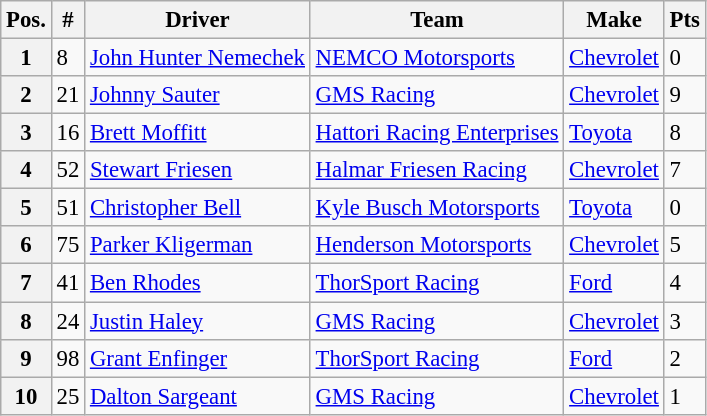<table class="wikitable" style="font-size:95%">
<tr>
<th>Pos.</th>
<th>#</th>
<th>Driver</th>
<th>Team</th>
<th>Make</th>
<th>Pts</th>
</tr>
<tr>
<th>1</th>
<td>8</td>
<td><a href='#'>John Hunter Nemechek</a></td>
<td><a href='#'>NEMCO Motorsports</a></td>
<td><a href='#'>Chevrolet</a></td>
<td>0</td>
</tr>
<tr>
<th>2</th>
<td>21</td>
<td><a href='#'>Johnny Sauter</a></td>
<td><a href='#'>GMS Racing</a></td>
<td><a href='#'>Chevrolet</a></td>
<td>9</td>
</tr>
<tr>
<th>3</th>
<td>16</td>
<td><a href='#'>Brett Moffitt</a></td>
<td><a href='#'>Hattori Racing Enterprises</a></td>
<td><a href='#'>Toyota</a></td>
<td>8</td>
</tr>
<tr>
<th>4</th>
<td>52</td>
<td><a href='#'>Stewart Friesen</a></td>
<td><a href='#'>Halmar Friesen Racing</a></td>
<td><a href='#'>Chevrolet</a></td>
<td>7</td>
</tr>
<tr>
<th>5</th>
<td>51</td>
<td><a href='#'>Christopher Bell</a></td>
<td><a href='#'>Kyle Busch Motorsports</a></td>
<td><a href='#'>Toyota</a></td>
<td>0</td>
</tr>
<tr>
<th>6</th>
<td>75</td>
<td><a href='#'>Parker Kligerman</a></td>
<td><a href='#'>Henderson Motorsports</a></td>
<td><a href='#'>Chevrolet</a></td>
<td>5</td>
</tr>
<tr>
<th>7</th>
<td>41</td>
<td><a href='#'>Ben Rhodes</a></td>
<td><a href='#'>ThorSport Racing</a></td>
<td><a href='#'>Ford</a></td>
<td>4</td>
</tr>
<tr>
<th>8</th>
<td>24</td>
<td><a href='#'>Justin Haley</a></td>
<td><a href='#'>GMS Racing</a></td>
<td><a href='#'>Chevrolet</a></td>
<td>3</td>
</tr>
<tr>
<th>9</th>
<td>98</td>
<td><a href='#'>Grant Enfinger</a></td>
<td><a href='#'>ThorSport Racing</a></td>
<td><a href='#'>Ford</a></td>
<td>2</td>
</tr>
<tr>
<th>10</th>
<td>25</td>
<td><a href='#'>Dalton Sargeant</a></td>
<td><a href='#'>GMS Racing</a></td>
<td><a href='#'>Chevrolet</a></td>
<td>1</td>
</tr>
</table>
